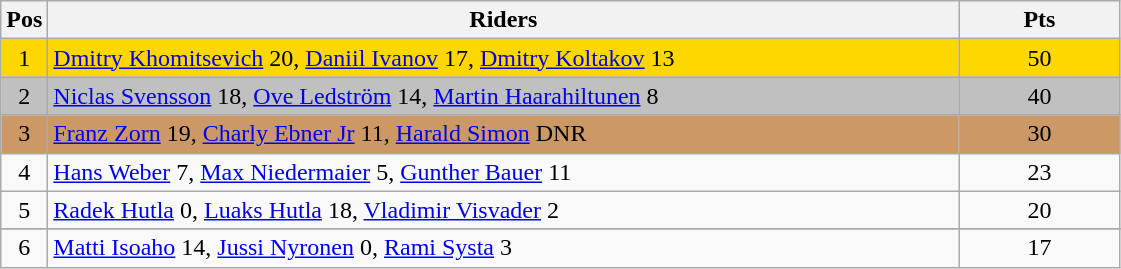<table class="wikitable" style="font-size: 100%">
<tr>
<th width=20>Pos</th>
<th width=600>Riders</th>
<th width=100>Pts</th>
</tr>
<tr align=center style="background-color: gold;">
<td>1</td>
<td align="left"> <a href='#'>Dmitry Khomitsevich</a> 20, <a href='#'>Daniil Ivanov</a> 17, <a href='#'>Dmitry Koltakov</a> 13</td>
<td>50</td>
</tr>
<tr align=center style="background-color: silver;">
<td>2</td>
<td align="left">  <a href='#'>Niclas Svensson</a> 18, <a href='#'>Ove Ledström</a> 14, <a href='#'>Martin Haarahiltunen</a> 8</td>
<td>40</td>
</tr>
<tr align=center style="background-color: #cc9966;">
<td>3</td>
<td align="left">  <a href='#'>Franz Zorn</a> 19, <a href='#'>Charly Ebner Jr</a> 11, <a href='#'>Harald Simon</a> DNR</td>
<td>30</td>
</tr>
<tr align=center>
<td>4</td>
<td align="left">  <a href='#'>Hans Weber</a> 7, <a href='#'>Max Niedermaier</a> 5, <a href='#'>Gunther Bauer</a> 11</td>
<td>23</td>
</tr>
<tr align=center>
<td>5</td>
<td align="left">  <a href='#'>Radek Hutla</a> 0, <a href='#'>Luaks Hutla</a> 18, <a href='#'>Vladimir Visvader</a> 2</td>
<td>20</td>
</tr>
<tr>
</tr>
<tr align=center>
<td>6</td>
<td align="left">  <a href='#'>Matti Isoaho</a> 14, <a href='#'>Jussi Nyronen</a> 0, <a href='#'>Rami Systa</a> 3</td>
<td>17</td>
</tr>
</table>
